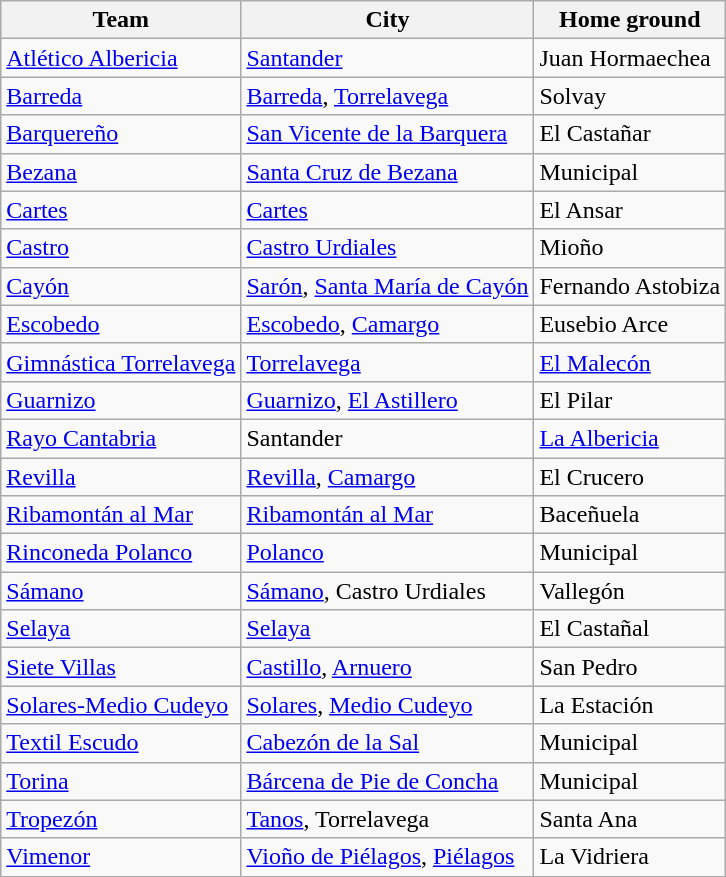<table class="wikitable sortable">
<tr>
<th>Team</th>
<th>City</th>
<th>Home ground</th>
</tr>
<tr>
<td><a href='#'>Atlético Albericia</a></td>
<td><a href='#'>Santander</a></td>
<td>Juan Hormaechea</td>
</tr>
<tr>
<td><a href='#'>Barreda</a></td>
<td><a href='#'>Barreda</a>, <a href='#'>Torrelavega</a></td>
<td>Solvay</td>
</tr>
<tr>
<td><a href='#'>Barquereño</a></td>
<td><a href='#'>San Vicente de la Barquera</a></td>
<td>El Castañar</td>
</tr>
<tr>
<td><a href='#'>Bezana</a></td>
<td><a href='#'>Santa Cruz de Bezana</a></td>
<td>Municipal</td>
</tr>
<tr>
<td><a href='#'>Cartes</a></td>
<td><a href='#'>Cartes</a></td>
<td>El Ansar</td>
</tr>
<tr>
<td><a href='#'>Castro</a></td>
<td><a href='#'>Castro Urdiales</a></td>
<td>Mioño</td>
</tr>
<tr>
<td><a href='#'>Cayón</a></td>
<td><a href='#'>Sarón</a>, <a href='#'>Santa María de Cayón</a></td>
<td>Fernando Astobiza</td>
</tr>
<tr>
<td><a href='#'>Escobedo</a></td>
<td><a href='#'>Escobedo</a>, <a href='#'>Camargo</a></td>
<td>Eusebio Arce</td>
</tr>
<tr>
<td><a href='#'>Gimnástica Torrelavega</a></td>
<td><a href='#'>Torrelavega</a></td>
<td><a href='#'>El Malecón</a></td>
</tr>
<tr>
<td><a href='#'>Guarnizo</a></td>
<td><a href='#'>Guarnizo</a>, <a href='#'>El Astillero</a></td>
<td>El Pilar</td>
</tr>
<tr>
<td><a href='#'>Rayo Cantabria</a></td>
<td>Santander</td>
<td><a href='#'>La Albericia</a></td>
</tr>
<tr>
<td><a href='#'>Revilla</a></td>
<td><a href='#'>Revilla</a>, <a href='#'>Camargo</a></td>
<td>El Crucero</td>
</tr>
<tr>
<td><a href='#'>Ribamontán al Mar</a></td>
<td><a href='#'>Ribamontán al Mar</a></td>
<td>Baceñuela</td>
</tr>
<tr>
<td><a href='#'>Rinconeda Polanco</a></td>
<td><a href='#'>Polanco</a></td>
<td>Municipal</td>
</tr>
<tr>
<td><a href='#'>Sámano</a></td>
<td><a href='#'>Sámano</a>, Castro Urdiales</td>
<td>Vallegón</td>
</tr>
<tr>
<td><a href='#'>Selaya</a></td>
<td><a href='#'>Selaya</a></td>
<td>El Castañal</td>
</tr>
<tr>
<td><a href='#'>Siete Villas</a></td>
<td><a href='#'>Castillo</a>, <a href='#'>Arnuero</a></td>
<td>San Pedro</td>
</tr>
<tr>
<td><a href='#'>Solares-Medio Cudeyo</a></td>
<td><a href='#'>Solares</a>, <a href='#'>Medio Cudeyo</a></td>
<td>La Estación</td>
</tr>
<tr>
<td><a href='#'>Textil Escudo</a></td>
<td><a href='#'>Cabezón de la Sal</a></td>
<td>Municipal</td>
</tr>
<tr>
<td><a href='#'>Torina</a></td>
<td><a href='#'>Bárcena de Pie de Concha</a></td>
<td>Municipal</td>
</tr>
<tr>
<td><a href='#'>Tropezón</a></td>
<td><a href='#'>Tanos</a>, Torrelavega</td>
<td>Santa Ana</td>
</tr>
<tr>
<td><a href='#'>Vimenor</a></td>
<td><a href='#'>Vioño de Piélagos</a>, <a href='#'>Piélagos</a></td>
<td>La Vidriera</td>
</tr>
</table>
